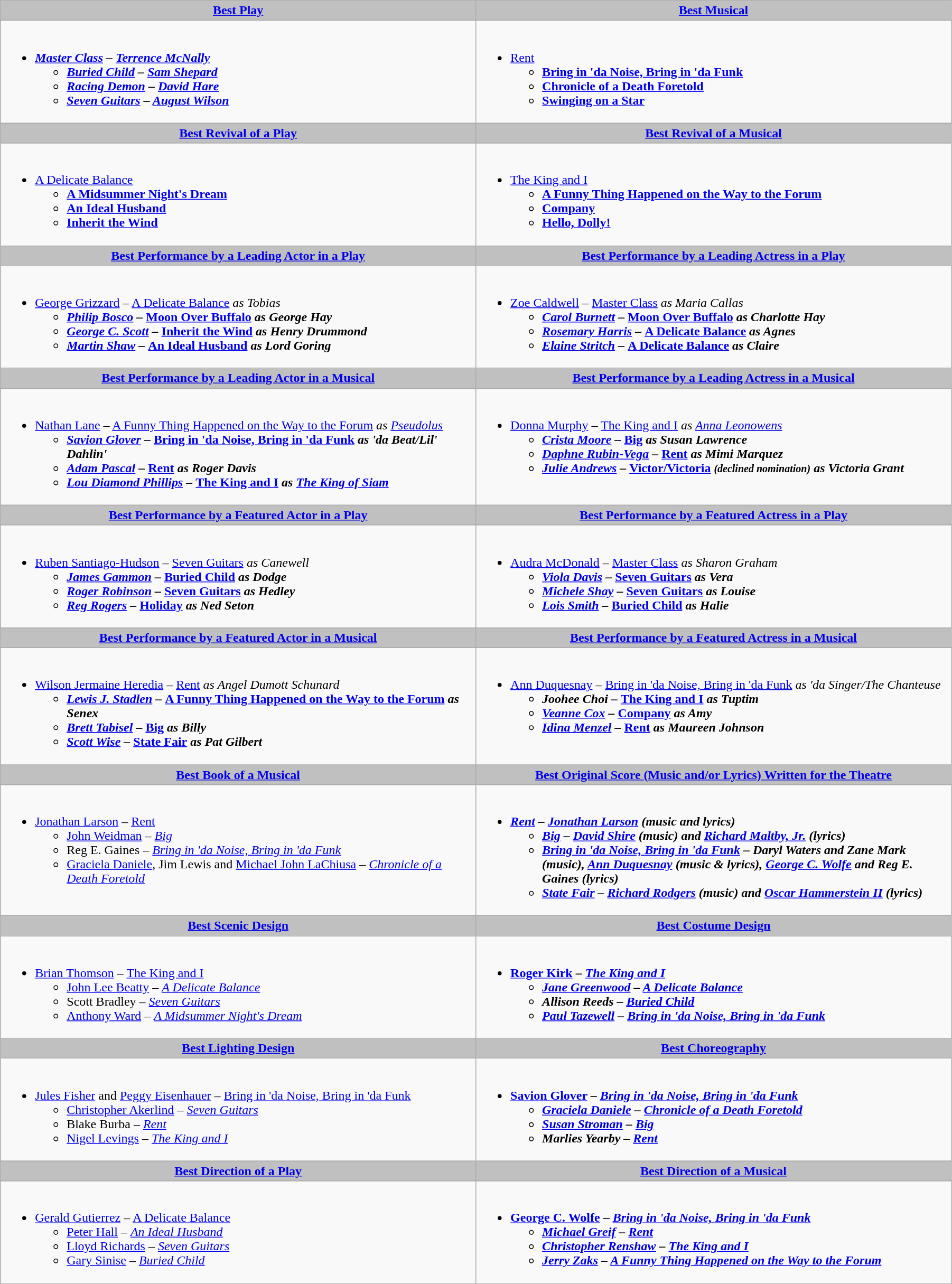<table class=wikitable width="95%">
<tr>
<th style="background:#C0C0C0;" ! width="50%"><a href='#'>Best Play</a></th>
<th style="background:#C0C0C0;" ! width="50%"><a href='#'>Best Musical</a></th>
</tr>
<tr>
<td valign="top"><br><ul><li><strong><em><a href='#'>Master Class</a><em> – <a href='#'>Terrence McNally</a><strong><ul><li></em><a href='#'>Buried Child</a><em> – <a href='#'>Sam Shepard</a></li><li></em><a href='#'>Racing Demon</a><em> – <a href='#'>David Hare</a></li><li></em><a href='#'>Seven Guitars</a><em> – <a href='#'>August Wilson</a></li></ul></li></ul></td>
<td valign="top"><br><ul><li></em></strong><a href='#'>Rent</a><strong><em><ul><li></em><a href='#'>Bring in 'da Noise, Bring in 'da Funk</a><em></li><li></em><a href='#'>Chronicle of a Death Foretold</a><em></li><li></em><a href='#'>Swinging on a Star</a><em></li></ul></li></ul></td>
</tr>
<tr>
<th style="background:#C0C0C0;" ! style="width="50%"><a href='#'>Best Revival of a Play</a></th>
<th style="background:#C0C0C0;" ! style="width="50%"><a href='#'>Best Revival of a Musical</a></th>
</tr>
<tr>
<td valign="top"><br><ul><li></em></strong><a href='#'>A Delicate Balance</a><strong><em><ul><li></em><a href='#'>A Midsummer Night's Dream</a><em></li><li></em><a href='#'>An Ideal Husband</a><em></li><li></em><a href='#'>Inherit the Wind</a><em></li></ul></li></ul></td>
<td valign="top"><br><ul><li></em></strong><a href='#'>The King and I</a><strong><em><ul><li></em><a href='#'>A Funny Thing Happened on the Way to the Forum</a><em></li><li></em><a href='#'>Company</a><em></li><li></em><a href='#'>Hello, Dolly!</a><em></li></ul></li></ul></td>
</tr>
<tr>
<th style="background:#C0C0C0;" ! style="width="50%"><a href='#'>Best Performance by a Leading Actor in a Play</a></th>
<th style="background:#C0C0C0;" ! style="width="50%"><a href='#'>Best Performance by a Leading Actress in a Play</a></th>
</tr>
<tr>
<td valign="top"><br><ul><li></strong><a href='#'>George Grizzard</a> – </em><a href='#'>A Delicate Balance</a><em> as Tobias<strong><ul><li><a href='#'>Philip Bosco</a> – </em><a href='#'>Moon Over Buffalo</a><em> as George Hay</li><li><a href='#'>George C. Scott</a> – </em><a href='#'>Inherit the Wind</a><em> as Henry Drummond</li><li><a href='#'>Martin Shaw</a> – </em><a href='#'>An Ideal Husband</a><em> as Lord Goring</li></ul></li></ul></td>
<td valign="top"><br><ul><li></strong><a href='#'>Zoe Caldwell</a> – </em><a href='#'>Master Class</a><em> as Maria Callas<strong><ul><li><a href='#'>Carol Burnett</a> – </em><a href='#'>Moon Over Buffalo</a><em> as Charlotte Hay</li><li><a href='#'>Rosemary Harris</a> – </em><a href='#'>A Delicate Balance</a><em> as Agnes</li><li><a href='#'>Elaine Stritch</a> – </em><a href='#'>A Delicate Balance</a><em> as Claire</li></ul></li></ul></td>
</tr>
<tr>
<th style="background:#C0C0C0;" ! style="width="50%"><a href='#'>Best Performance by a Leading Actor in a Musical</a></th>
<th style="background:#C0C0C0;" ! style="width="50%"><a href='#'>Best Performance by a Leading Actress in a Musical</a></th>
</tr>
<tr>
<td valign="top"><br><ul><li></strong><a href='#'>Nathan Lane</a> – </em><a href='#'>A Funny Thing Happened on the Way to the Forum</a><em> as <a href='#'>Pseudolus</a><strong><ul><li><a href='#'>Savion Glover</a> – </em><a href='#'>Bring in 'da Noise, Bring in 'da Funk</a><em> as 'da Beat/Lil' Dahlin'</li><li><a href='#'>Adam Pascal</a> – </em><a href='#'>Rent</a><em> as Roger Davis</li><li><a href='#'>Lou Diamond Phillips</a> – </em><a href='#'>The King and I</a><em> as <a href='#'>The King of Siam</a></li></ul></li></ul></td>
<td valign="top"><br><ul><li></strong><a href='#'>Donna Murphy</a> – </em><a href='#'>The King and I</a><em> as <a href='#'>Anna Leonowens</a><strong><ul><li><a href='#'>Crista Moore</a> – </em><a href='#'>Big</a><em> as Susan Lawrence</li><li><a href='#'>Daphne Rubin-Vega</a> – </em><a href='#'>Rent</a><em> as Mimi Marquez</li><li><a href='#'>Julie Andrews</a> – </em><a href='#'>Victor/Victoria</a><em> <small>(declined nomination)</small> as Victoria Grant</li></ul></li></ul></td>
</tr>
<tr>
<th style="background:#C0C0C0;" ! style="width="50%"><a href='#'>Best Performance by a Featured Actor in a Play</a></th>
<th style="background:#C0C0C0;" ! style="width="50%"><a href='#'>Best Performance by a Featured Actress in a Play</a></th>
</tr>
<tr>
<td valign="top"><br><ul><li></strong><a href='#'>Ruben Santiago-Hudson</a> – </em><a href='#'>Seven Guitars</a><em> as Canewell<strong><ul><li><a href='#'>James Gammon</a> – </em><a href='#'>Buried Child</a><em> as Dodge</li><li><a href='#'>Roger Robinson</a> – </em><a href='#'>Seven Guitars</a><em> as Hedley</li><li><a href='#'>Reg Rogers</a> – </em><a href='#'>Holiday</a><em> as Ned Seton</li></ul></li></ul></td>
<td valign="top"><br><ul><li></strong><a href='#'>Audra McDonald</a> – </em><a href='#'>Master Class</a><em> as Sharon Graham<strong><ul><li><a href='#'>Viola Davis</a> – </em><a href='#'>Seven Guitars</a><em> as Vera</li><li><a href='#'>Michele Shay</a> – </em><a href='#'>Seven Guitars</a><em> as Louise</li><li><a href='#'>Lois Smith</a> – </em><a href='#'>Buried Child</a><em> as Halie</li></ul></li></ul></td>
</tr>
<tr>
<th style="background:#C0C0C0;" ! style="width="50%"><a href='#'>Best Performance by a Featured Actor in a Musical</a></th>
<th style="background:#C0C0C0;" ! style="width="50%"><a href='#'>Best Performance by a Featured Actress in a Musical</a></th>
</tr>
<tr>
<td valign="top"><br><ul><li></strong><a href='#'>Wilson Jermaine Heredia</a> – </em><a href='#'>Rent</a><em> as Angel Dumott Schunard<strong><ul><li><a href='#'>Lewis J. Stadlen</a> – </em><a href='#'>A Funny Thing Happened on the Way to the Forum</a><em> as Senex</li><li><a href='#'>Brett Tabisel</a> – </em><a href='#'>Big</a><em> as Billy</li><li><a href='#'>Scott Wise</a> – </em><a href='#'>State Fair</a><em> as Pat Gilbert</li></ul></li></ul></td>
<td valign="top"><br><ul><li></strong><a href='#'>Ann Duquesnay</a> – </em><a href='#'>Bring in 'da Noise, Bring in 'da Funk</a><em> as 'da Singer/The Chanteuse<strong><ul><li>Joohee Choi – </em><a href='#'>The King and I</a><em> as Tuptim</li><li><a href='#'>Veanne Cox</a> – </em><a href='#'>Company</a><em> as Amy</li><li><a href='#'>Idina Menzel</a> – </em><a href='#'>Rent</a><em> as Maureen Johnson</li></ul></li></ul></td>
</tr>
<tr>
<th style="background:#C0C0C0;" ! style="width="50%"><a href='#'>Best Book of a Musical</a></th>
<th style="background:#C0C0C0;" ! style="width="50%"><a href='#'>Best Original Score (Music and/or Lyrics) Written for the Theatre</a></th>
</tr>
<tr>
<td valign="top"><br><ul><li></strong><a href='#'>Jonathan Larson</a> – </em><a href='#'>Rent</a></em></strong><ul><li><a href='#'>John Weidman</a> – <em><a href='#'>Big</a></em></li><li>Reg E. Gaines – <em><a href='#'>Bring in 'da Noise, Bring in 'da Funk</a></em></li><li><a href='#'>Graciela Daniele</a>, Jim Lewis and <a href='#'>Michael John LaChiusa</a> – <em><a href='#'>Chronicle of a Death Foretold</a></em></li></ul></li></ul></td>
<td valign="top"><br><ul><li><strong><em><a href='#'>Rent</a><em> – <a href='#'>Jonathan Larson</a> (music and lyrics)<strong><ul><li></em><a href='#'>Big</a><em> – <a href='#'>David Shire</a> (music) and <a href='#'>Richard Maltby, Jr.</a> (lyrics)</li><li></em><a href='#'>Bring in 'da Noise, Bring in 'da Funk</a><em> – Daryl Waters and Zane Mark (music), <a href='#'>Ann Duquesnay</a> (music & lyrics), <a href='#'>George C. Wolfe</a> and Reg E. Gaines (lyrics)</li><li></em><a href='#'>State Fair</a><em> – <a href='#'>Richard Rodgers</a> (music) and <a href='#'>Oscar Hammerstein II</a> (lyrics)</li></ul></li></ul></td>
</tr>
<tr>
<th style="background:#C0C0C0;" ! style="width="50%"><a href='#'>Best Scenic Design</a></th>
<th style="background:#C0C0C0;" ! style="width="50%"><a href='#'>Best Costume Design</a></th>
</tr>
<tr>
<td valign="top"><br><ul><li></strong><a href='#'>Brian Thomson</a> – </em><a href='#'>The King and I</a></em></strong><ul><li><a href='#'>John Lee Beatty</a> – <em><a href='#'>A Delicate Balance</a></em></li><li>Scott Bradley – <em><a href='#'>Seven Guitars</a></em></li><li><a href='#'>Anthony Ward</a> – <em><a href='#'>A Midsummer Night's Dream</a></em></li></ul></li></ul></td>
<td valign="top"><br><ul><li><strong><a href='#'>Roger Kirk</a> – <em><a href='#'>The King and I</a><strong><em><ul><li><a href='#'>Jane Greenwood</a> – </em><a href='#'>A Delicate Balance</a><em></li><li>Allison Reeds – </em><a href='#'>Buried Child</a><em></li><li><a href='#'>Paul Tazewell</a> – </em><a href='#'>Bring in 'da Noise, Bring in 'da Funk</a><em></li></ul></li></ul></td>
</tr>
<tr>
<th style="background:#C0C0C0;" ! style="width="50%"><a href='#'>Best Lighting Design</a></th>
<th style="background:#C0C0C0;" ! style="width="50%"><a href='#'>Best Choreography</a></th>
</tr>
<tr>
<td valign="top"><br><ul><li></strong><a href='#'>Jules Fisher</a> and <a href='#'>Peggy Eisenhauer</a> – </em><a href='#'>Bring in 'da Noise, Bring in 'da Funk</a></em></strong><ul><li><a href='#'>Christopher Akerlind</a> – <em><a href='#'>Seven Guitars</a></em></li><li>Blake Burba – <em><a href='#'>Rent</a></em></li><li><a href='#'>Nigel Levings</a> – <em><a href='#'>The King and I</a></em></li></ul></li></ul></td>
<td valign="top"><br><ul><li><strong><a href='#'>Savion Glover</a> – <em><a href='#'>Bring in 'da Noise, Bring in 'da Funk</a><strong><em><ul><li><a href='#'>Graciela Daniele</a> – </em><a href='#'>Chronicle of a Death Foretold</a><em></li><li><a href='#'>Susan Stroman</a> – </em><a href='#'>Big</a><em></li><li>Marlies Yearby – </em><a href='#'>Rent</a><em></li></ul></li></ul></td>
</tr>
<tr>
<th style="background:#C0C0C0;" ! style="width="50%"><a href='#'>Best Direction of a Play</a></th>
<th style="background:#C0C0C0;" ! style="width="50%"><a href='#'>Best Direction of a Musical</a></th>
</tr>
<tr>
<td valign="top"><br><ul><li></strong><a href='#'>Gerald Gutierrez</a> – </em><a href='#'>A Delicate Balance</a></em></strong><ul><li><a href='#'>Peter Hall</a> – <em><a href='#'>An Ideal Husband</a></em></li><li><a href='#'>Lloyd Richards</a> – <em><a href='#'>Seven Guitars</a></em></li><li><a href='#'>Gary Sinise</a> – <em><a href='#'>Buried Child</a></em></li></ul></li></ul></td>
<td valign="top"><br><ul><li><strong><a href='#'>George C. Wolfe</a> – <em><a href='#'>Bring in 'da Noise, Bring in 'da Funk</a><strong><em><ul><li><a href='#'>Michael Greif</a> – </em><a href='#'>Rent</a><em></li><li><a href='#'>Christopher Renshaw</a> – </em><a href='#'>The King and I</a><em></li><li><a href='#'>Jerry Zaks</a> – </em><a href='#'>A Funny Thing Happened on the Way to the Forum</a><em></li></ul></li></ul></td>
</tr>
</table>
